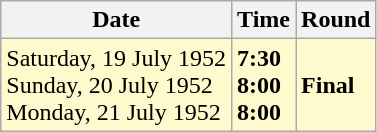<table class="wikitable">
<tr>
<th>Date</th>
<th>Time</th>
<th>Round</th>
</tr>
<tr style=background:lemonchiffon>
<td>Saturday, 19 July 1952<br>Sunday, 20 July 1952<br>Monday, 21 July 1952</td>
<td><strong>7:30</strong><br><strong>8:00</strong><br><strong>8:00</strong></td>
<td><strong>Final</strong></td>
</tr>
</table>
